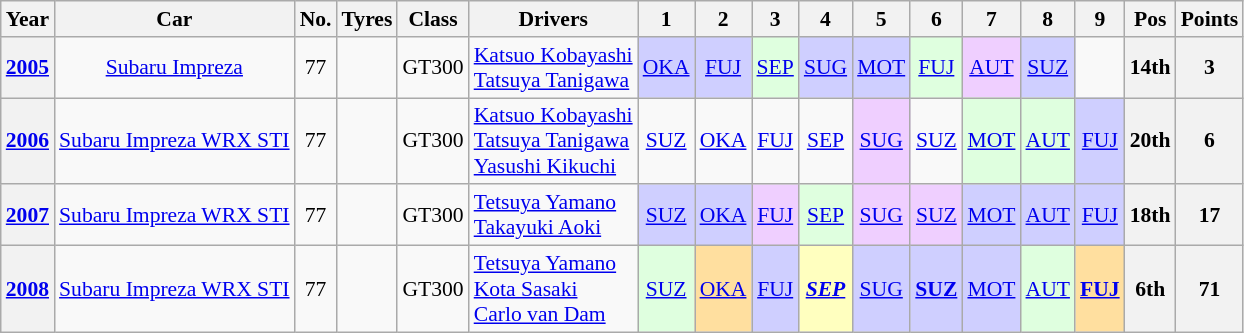<table class="wikitable" style="text-align:center; font-size:90%">
<tr>
<th>Year</th>
<th>Car</th>
<th>No.</th>
<th>Tyres</th>
<th>Class</th>
<th>Drivers</th>
<th>1</th>
<th>2</th>
<th>3</th>
<th>4</th>
<th>5</th>
<th>6</th>
<th>7</th>
<th>8</th>
<th>9</th>
<th>Pos</th>
<th>Points</th>
</tr>
<tr>
<th><a href='#'>2005</a></th>
<td><a href='#'>Subaru Impreza</a></td>
<td>77</td>
<td></td>
<td>GT300</td>
<td align="left"> <a href='#'>Katsuo Kobayashi</a><br> <a href='#'>Tatsuya Tanigawa</a></td>
<td style="background:#CFCFFF;"><a href='#'>OKA</a><br></td>
<td style="background:#CFCFFF;"><a href='#'>FUJ</a><br></td>
<td style="background:#DFFFDF;"><a href='#'>SEP</a><br></td>
<td style="background:#CFCFFF;"><a href='#'>SUG</a><br></td>
<td style="background:#CFCFFF;"><a href='#'>MOT</a><br></td>
<td style="background:#DFFFDF;"><a href='#'>FUJ</a><br></td>
<td style="background:#EFCFFF;"><a href='#'>AUT</a><br></td>
<td style="background:#CFCFFF;"><a href='#'>SUZ</a><br></td>
<td></td>
<th>14th</th>
<th>3</th>
</tr>
<tr>
<th><a href='#'>2006</a></th>
<td><a href='#'>Subaru Impreza WRX STI</a></td>
<td>77</td>
<td></td>
<td>GT300</td>
<td align="left"> <a href='#'>Katsuo Kobayashi</a><br> <a href='#'>Tatsuya Tanigawa</a><br> <a href='#'>Yasushi Kikuchi</a></td>
<td><a href='#'>SUZ</a></td>
<td><a href='#'>OKA</a></td>
<td><a href='#'>FUJ</a></td>
<td><a href='#'>SEP</a></td>
<td style="background:#EFCFFF;"><a href='#'>SUG</a><br></td>
<td><a href='#'>SUZ</a></td>
<td style="background:#DFFFDF;"><a href='#'>MOT</a><br></td>
<td style="background:#DFFFDF;"><a href='#'>AUT</a><br></td>
<td style="background:#CFCFFF;"><a href='#'>FUJ</a><br></td>
<th>20th</th>
<th>6</th>
</tr>
<tr>
<th><a href='#'>2007</a></th>
<td><a href='#'>Subaru Impreza WRX STI</a></td>
<td>77</td>
<td></td>
<td>GT300</td>
<td align="left"> <a href='#'>Tetsuya Yamano</a><br> <a href='#'>Takayuki Aoki</a></td>
<td style="background:#CFCFFF;"><a href='#'>SUZ</a><br></td>
<td style="background:#CFCFFF;"><a href='#'>OKA</a><br></td>
<td style="background:#EFCFFF;"><a href='#'>FUJ</a><br></td>
<td style="background:#DFFFDF;"><a href='#'>SEP</a><br></td>
<td style="background:#EFCFFF;"><a href='#'>SUG</a><br></td>
<td style="background:#EFCFFF;"><a href='#'>SUZ</a><br></td>
<td style="background:#CFCFFF;"><a href='#'>MOT</a><br></td>
<td style="background:#CFCFFF;"><a href='#'>AUT</a><br></td>
<td style="background:#CFCFFF;"><a href='#'>FUJ</a><br></td>
<th>18th</th>
<th>17</th>
</tr>
<tr>
<th><a href='#'>2008</a></th>
<td><a href='#'>Subaru Impreza WRX STI</a></td>
<td>77</td>
<td></td>
<td>GT300</td>
<td align="left"> <a href='#'>Tetsuya Yamano</a><br> <a href='#'>Kota Sasaki</a><br> <a href='#'>Carlo van Dam</a></td>
<td style="background:#DFFFDF;"><a href='#'>SUZ</a><br></td>
<td style="background:#FFDF9F;"><a href='#'>OKA</a><br></td>
<td style="background:#CFCFFF;"><a href='#'>FUJ</a><br></td>
<td style="background:#FFFFBF;"><a href='#'><strong><em>SEP</em></strong></a><br></td>
<td style="background:#CFCFFF;"><a href='#'>SUG</a><br></td>
<td style="background:#CFCFFF;"><a href='#'><strong>SUZ</strong></a><br></td>
<td style="background:#CFCFFF;"><a href='#'>MOT</a><br></td>
<td style="background:#DFFFDF;"><a href='#'>AUT</a><br></td>
<td style="background:#FFDF9F;"><a href='#'><strong>FUJ</strong></a><br></td>
<th>6th</th>
<th>71</th>
</tr>
</table>
